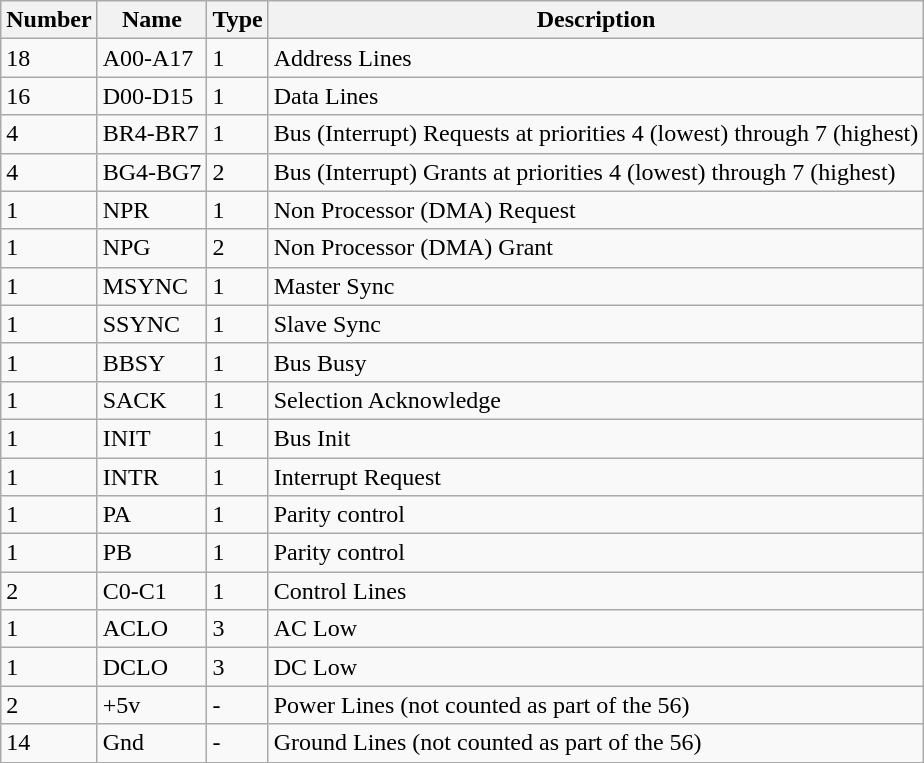<table class="wikitable">
<tr>
<th>Number</th>
<th>Name</th>
<th>Type</th>
<th>Description</th>
</tr>
<tr>
<td>18</td>
<td>A00-A17</td>
<td>1</td>
<td>Address Lines</td>
</tr>
<tr>
<td>16</td>
<td>D00-D15</td>
<td>1</td>
<td>Data Lines</td>
</tr>
<tr>
<td>4</td>
<td>BR4-BR7</td>
<td>1</td>
<td>Bus (Interrupt) Requests at priorities 4 (lowest) through 7 (highest)</td>
</tr>
<tr>
<td>4</td>
<td>BG4-BG7</td>
<td>2</td>
<td>Bus (Interrupt) Grants at priorities 4 (lowest) through 7 (highest)</td>
</tr>
<tr>
<td>1</td>
<td>NPR</td>
<td>1</td>
<td>Non Processor (DMA) Request</td>
</tr>
<tr>
<td>1</td>
<td>NPG</td>
<td>2</td>
<td>Non Processor (DMA) Grant</td>
</tr>
<tr>
<td>1</td>
<td>MSYNC</td>
<td>1</td>
<td>Master Sync</td>
</tr>
<tr>
<td>1</td>
<td>SSYNC</td>
<td>1</td>
<td>Slave Sync</td>
</tr>
<tr>
<td>1</td>
<td>BBSY</td>
<td>1</td>
<td>Bus Busy</td>
</tr>
<tr>
<td>1</td>
<td>SACK</td>
<td>1</td>
<td>Selection Acknowledge</td>
</tr>
<tr>
<td>1</td>
<td>INIT</td>
<td>1</td>
<td>Bus Init</td>
</tr>
<tr>
<td>1</td>
<td>INTR</td>
<td>1</td>
<td>Interrupt Request</td>
</tr>
<tr>
<td>1</td>
<td>PA</td>
<td>1</td>
<td>Parity control</td>
</tr>
<tr>
<td>1</td>
<td>PB</td>
<td>1</td>
<td>Parity control</td>
</tr>
<tr>
<td>2</td>
<td>C0-C1</td>
<td>1</td>
<td>Control Lines</td>
</tr>
<tr>
<td>1</td>
<td>ACLO</td>
<td>3</td>
<td>AC Low</td>
</tr>
<tr>
<td>1</td>
<td>DCLO</td>
<td>3</td>
<td>DC Low</td>
</tr>
<tr>
<td>2</td>
<td>+5v</td>
<td>-</td>
<td>Power Lines (not counted as part of the 56)</td>
</tr>
<tr>
<td>14</td>
<td>Gnd</td>
<td>-</td>
<td>Ground Lines (not counted as part of the 56)</td>
</tr>
</table>
